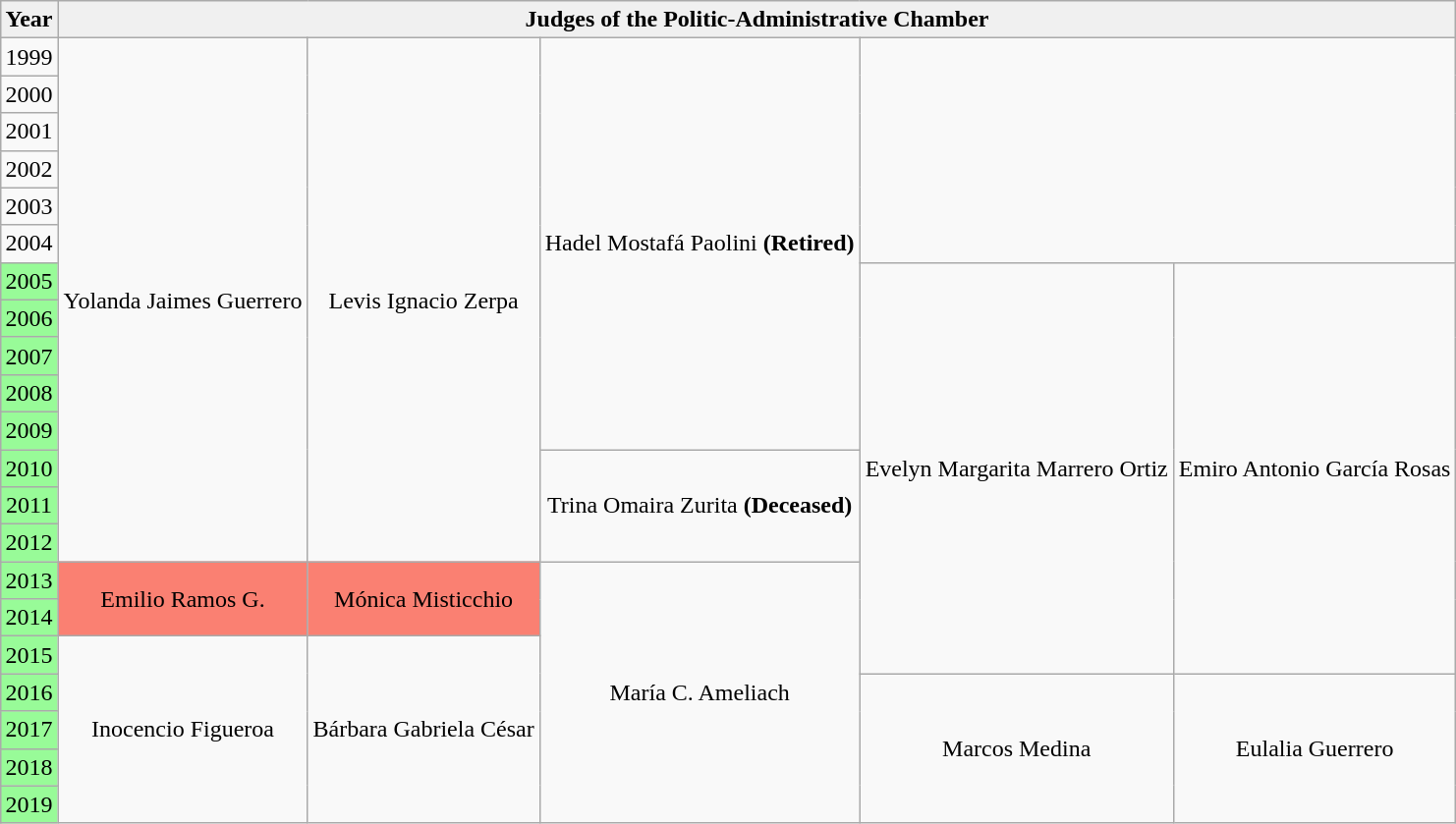<table class="wikitable" style="margin:1em auto; text-align:center">
<tr style="text-align:center; background:#f0f0f0;">
<td><strong>Year</strong></td>
<td colspan="5"><strong>Judges of the Politic-Administrative Chamber</strong></td>
</tr>
<tr>
<td>1999</td>
<td rowspan="14">Yolanda Jaimes Guerrero</td>
<td rowspan="14">Levis Ignacio Zerpa</td>
<td rowspan="11">Hadel Mostafá Paolini <strong>(Retired)</strong></td>
<td colspan="2" rowspan="6"></td>
</tr>
<tr>
<td>2000</td>
</tr>
<tr>
<td>2001</td>
</tr>
<tr>
<td>2002</td>
</tr>
<tr>
<td>2003</td>
</tr>
<tr>
<td>2004</td>
</tr>
<tr>
<td style="background:#98fb98; text-align:center;">2005</td>
<td rowspan="11">Evelyn Margarita Marrero Ortiz</td>
<td rowspan="11">Emiro Antonio García Rosas</td>
</tr>
<tr>
<td style="background:#98fb98; text-align:center;">2006</td>
</tr>
<tr>
<td style="background:#98fb98; text-align:center;">2007</td>
</tr>
<tr>
<td style="background:#98fb98; text-align:center;">2008</td>
</tr>
<tr>
<td style="background:#98fb98; text-align:center;">2009</td>
</tr>
<tr>
<td style="background:#98fb98; text-align:center;">2010</td>
<td rowspan="3">Trina Omaira Zurita <strong>(Deceased)</strong></td>
</tr>
<tr>
<td style="background:#98fb98; text-align:center;">2011</td>
</tr>
<tr>
<td style="background:#98fb98; text-align:center;">2012</td>
</tr>
<tr>
<td style="background:#98fb98; text-align:center;">2013</td>
<td style="background:salmon;" rowspan="2">Emilio Ramos G.</td>
<td style="background:salmon;" rowspan="2">Mónica Misticchio</td>
<td rowspan="7">María C. Ameliach</td>
</tr>
<tr>
<td style="background:#98fb98; text-align:center;">2014</td>
</tr>
<tr>
<td style="background:#98fb98; text-align:center;">2015</td>
<td rowspan="5">Inocencio Figueroa</td>
<td rowspan="5">Bárbara Gabriela César</td>
</tr>
<tr>
<td style="background:#98fb98; text-align:center;">2016</td>
<td rowspan="4">Marcos Medina</td>
<td rowspan="4">Eulalia Guerrero</td>
</tr>
<tr>
<td style="background:#98fb98; text-align:center;">2017</td>
</tr>
<tr>
<td style="background:#98fb98; text-align:center;">2018</td>
</tr>
<tr>
<td style="background:#98fb98; text-align:center;">2019</td>
</tr>
</table>
